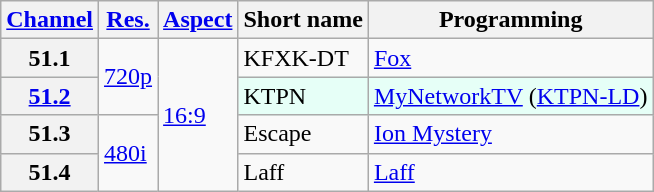<table class="wikitable">
<tr>
<th scope = "col"><a href='#'>Channel</a></th>
<th scope = "col"><a href='#'>Res.</a></th>
<th scope = "col"><a href='#'>Aspect</a></th>
<th scope = "col">Short name</th>
<th scope = "col">Programming</th>
</tr>
<tr>
<th scope = "row">51.1</th>
<td rowspan=2><a href='#'>720p</a></td>
<td rowspan=4><a href='#'>16:9</a></td>
<td>KFXK-DT</td>
<td><a href='#'>Fox</a></td>
</tr>
<tr style="background-color: #E6FFF7;">
<th scope = "row"><a href='#'>51.2</a></th>
<td>KTPN</td>
<td><a href='#'>MyNetworkTV</a> (<a href='#'>KTPN-LD</a>)</td>
</tr>
<tr>
<th scope = "row">51.3</th>
<td rowspan=2><a href='#'>480i</a></td>
<td>Escape</td>
<td><a href='#'>Ion Mystery</a></td>
</tr>
<tr>
<th scope = "row">51.4</th>
<td>Laff</td>
<td><a href='#'>Laff</a></td>
</tr>
</table>
